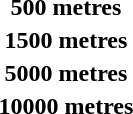<table>
<tr>
<th scope="row">500 metres <br></th>
<td></td>
<td></td>
<td></td>
</tr>
<tr>
<th scope="row">1500 metres <br></th>
<td></td>
<td></td>
<td></td>
</tr>
<tr>
<th scope="row">5000 metres <br></th>
<td></td>
<td></td>
<td></td>
</tr>
<tr>
<th scope="row">10000 metres <br></th>
<td></td>
<td></td>
<td></td>
</tr>
</table>
